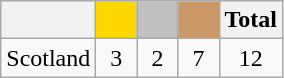<table class="wikitable">
<tr>
<th></th>
<th style="background-color:gold">        </th>
<th style="background-color:silver">      </th>
<th style="background-color:#CC9966">      </th>
<th>Total</th>
</tr>
<tr align="center">
<td> Scotland</td>
<td>3</td>
<td>2</td>
<td>7</td>
<td>12</td>
</tr>
</table>
